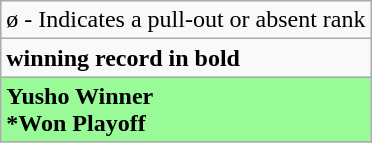<table class="wikitable">
<tr>
<td>ø - Indicates a pull-out or absent rank</td>
</tr>
<tr>
<td><strong>winning record in bold</strong></td>
</tr>
<tr>
<td style="background: PaleGreen;"><strong>Yusho Winner</strong><br><strong>*Won Playoff</strong></td>
</tr>
</table>
